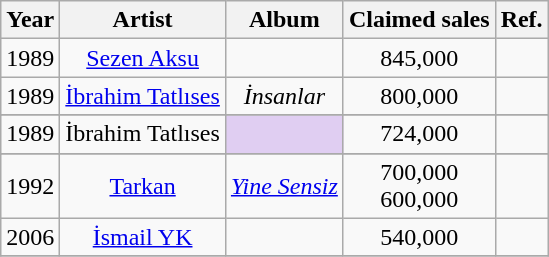<table class="wikitable sortable">
<tr>
<th>Year</th>
<th>Artist</th>
<th>Album</th>
<th>Claimed sales</th>
<th>Ref.</th>
</tr>
<tr>
<td style="text-align:center;">1989</td>
<td style="text-align:center;"><a href='#'>Sezen Aksu</a></td>
<td style="text-align:center;"><em></em></td>
<td style="text-align:center;">845,000</td>
<td style="text-align:center;"></td>
</tr>
<tr>
<td style="text-align:center;">1989</td>
<td style="text-align:center;"><a href='#'>İbrahim Tatlıses</a></td>
<td style="text-align:center;"><em>İnsanlar</em></td>
<td style="text-align:center;">800,000</td>
<td style="text-align:center;"></td>
</tr>
<tr>
</tr>
<tr>
<td style="text-align:center;">1989</td>
<td style="text-align:center;">İbrahim Tatlıses</td>
<td align="center" bgcolor="#E0CEF2"><em></em></td>
<td style="text-align:center;">724,000</td>
<td style="text-align:center;"></td>
</tr>
<tr>
</tr>
<tr>
<td style="text-align:center;">1992</td>
<td style="text-align:center;"><a href='#'>Tarkan</a></td>
<td style="text-align:center;"><em><a href='#'>Yine Sensiz</a></em></td>
<td style="text-align:center;">700,000<br>600,000</td>
<td style="text-align:center;"><br></td>
</tr>
<tr>
<td style="text-align:center;">2006</td>
<td style="text-align:center;"><a href='#'>İsmail YK</a></td>
<td style="text-align:center;"><em></em></td>
<td style="text-align:center;">540,000</td>
<td style="text-align:center;"></td>
</tr>
<tr>
</tr>
</table>
